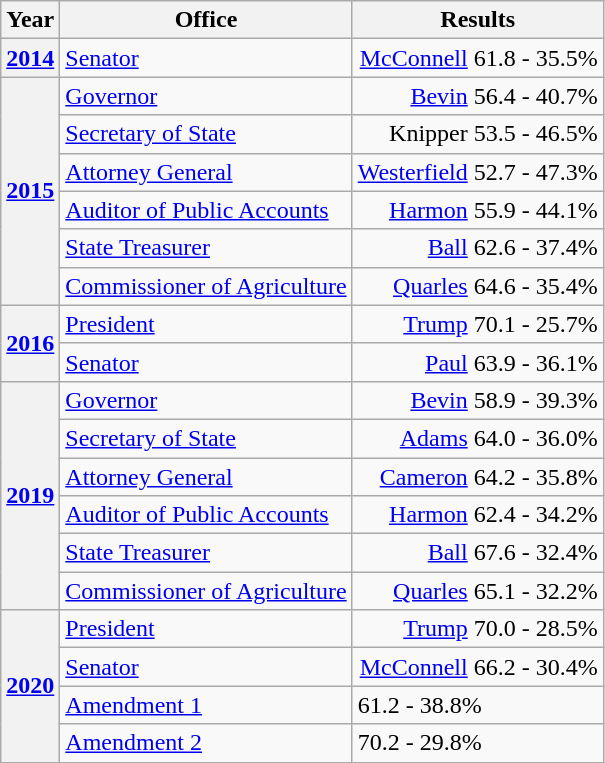<table class=wikitable>
<tr>
<th>Year</th>
<th>Office</th>
<th>Results</th>
</tr>
<tr>
<th><a href='#'>2014</a></th>
<td><a href='#'>Senator</a></td>
<td align="right" ><a href='#'>McConnell</a> 61.8 - 35.5%</td>
</tr>
<tr>
<th rowspan=6><a href='#'>2015</a></th>
<td><a href='#'>Governor</a></td>
<td align="right" ><a href='#'>Bevin</a> 56.4 - 40.7%</td>
</tr>
<tr>
<td><a href='#'>Secretary of State</a></td>
<td align="right" >Knipper 53.5 - 46.5%</td>
</tr>
<tr>
<td><a href='#'>Attorney General</a></td>
<td align="right" ><a href='#'>Westerfield</a> 52.7 - 47.3%</td>
</tr>
<tr>
<td><a href='#'>Auditor of Public Accounts</a></td>
<td align="right" ><a href='#'>Harmon</a> 55.9 - 44.1%</td>
</tr>
<tr>
<td><a href='#'>State Treasurer</a></td>
<td align="right" ><a href='#'>Ball</a> 62.6 - 37.4%</td>
</tr>
<tr>
<td><a href='#'>Commissioner of Agriculture</a></td>
<td align="right" ><a href='#'>Quarles</a> 64.6 - 35.4%</td>
</tr>
<tr>
<th rowspan=2><a href='#'>2016</a></th>
<td><a href='#'>President</a></td>
<td align="right" ><a href='#'>Trump</a> 70.1 - 25.7%</td>
</tr>
<tr>
<td><a href='#'>Senator</a></td>
<td align="right" ><a href='#'>Paul</a> 63.9 - 36.1%</td>
</tr>
<tr>
<th rowspan=6><a href='#'>2019</a></th>
<td><a href='#'>Governor</a></td>
<td align="right" ><a href='#'>Bevin</a> 58.9 - 39.3%</td>
</tr>
<tr>
<td><a href='#'>Secretary of State</a></td>
<td align="right" ><a href='#'>Adams</a> 64.0 - 36.0%</td>
</tr>
<tr>
<td><a href='#'>Attorney General</a></td>
<td align="right" ><a href='#'>Cameron</a> 64.2 - 35.8%</td>
</tr>
<tr>
<td><a href='#'>Auditor of Public Accounts</a></td>
<td align="right" ><a href='#'>Harmon</a> 62.4 - 34.2%</td>
</tr>
<tr>
<td><a href='#'>State Treasurer</a></td>
<td align="right" ><a href='#'>Ball</a> 67.6 - 32.4%</td>
</tr>
<tr>
<td><a href='#'>Commissioner of Agriculture</a></td>
<td align="right" ><a href='#'>Quarles</a> 65.1 - 32.2%</td>
</tr>
<tr>
<th rowspan=4><a href='#'>2020</a></th>
<td><a href='#'>President</a></td>
<td align="right" ><a href='#'>Trump</a> 70.0 - 28.5%</td>
</tr>
<tr>
<td><a href='#'>Senator</a></td>
<td align="right" ><a href='#'>McConnell</a> 66.2 - 30.4%</td>
</tr>
<tr>
<td><a href='#'>Amendment 1</a></td>
<td> 61.2 - 38.8%</td>
</tr>
<tr>
<td><a href='#'>Amendment 2</a></td>
<td> 70.2 - 29.8%</td>
</tr>
</table>
